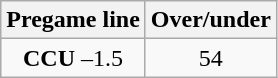<table class="wikitable">
<tr align="center">
<th style=>Pregame line</th>
<th style=>Over/under</th>
</tr>
<tr align="center">
<td><strong>CCU</strong> –1.5</td>
<td>54</td>
</tr>
</table>
